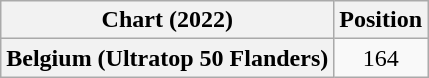<table class="wikitable plainrowheaders" style="text-align:center">
<tr>
<th scope="col">Chart (2022)</th>
<th scope="col">Position</th>
</tr>
<tr>
<th scope="row">Belgium (Ultratop 50 Flanders)</th>
<td>164</td>
</tr>
</table>
